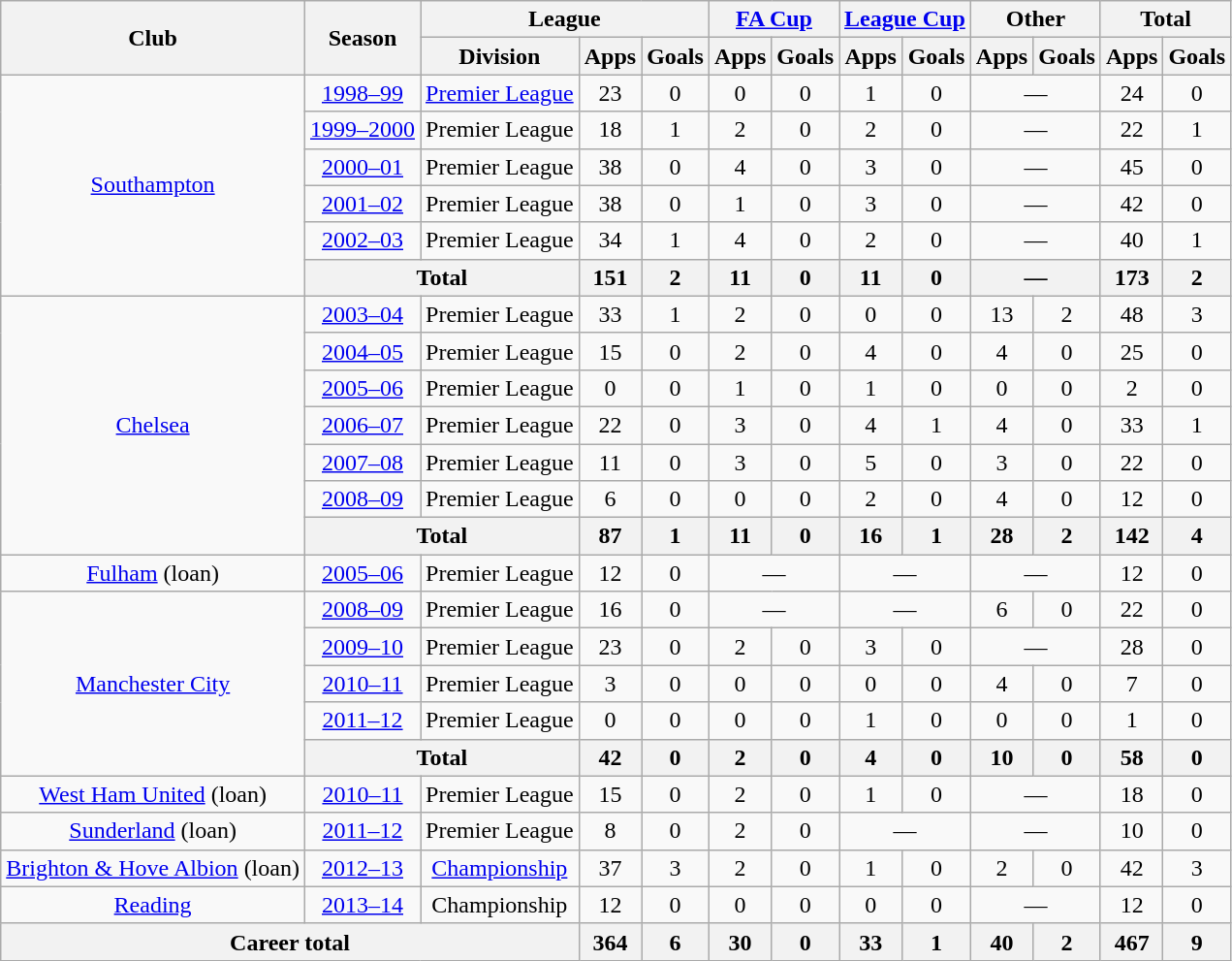<table class="wikitable" style="text-align:center">
<tr>
<th rowspan="2">Club</th>
<th rowspan="2">Season</th>
<th colspan="3">League</th>
<th colspan="2"><a href='#'>FA Cup</a></th>
<th colspan="2"><a href='#'>League Cup</a></th>
<th colspan="2">Other</th>
<th colspan="2">Total</th>
</tr>
<tr>
<th>Division</th>
<th>Apps</th>
<th>Goals</th>
<th>Apps</th>
<th>Goals</th>
<th>Apps</th>
<th>Goals</th>
<th>Apps</th>
<th>Goals</th>
<th>Apps</th>
<th>Goals</th>
</tr>
<tr>
<td rowspan="6"><a href='#'>Southampton</a></td>
<td><a href='#'>1998–99</a></td>
<td><a href='#'>Premier League</a></td>
<td>23</td>
<td>0</td>
<td>0</td>
<td>0</td>
<td>1</td>
<td>0</td>
<td colspan="2">—</td>
<td>24</td>
<td>0</td>
</tr>
<tr>
<td><a href='#'>1999–2000</a></td>
<td>Premier League</td>
<td>18</td>
<td>1</td>
<td>2</td>
<td>0</td>
<td>2</td>
<td>0</td>
<td colspan="2">—</td>
<td>22</td>
<td>1</td>
</tr>
<tr>
<td><a href='#'>2000–01</a></td>
<td>Premier League</td>
<td>38</td>
<td>0</td>
<td>4</td>
<td>0</td>
<td>3</td>
<td>0</td>
<td colspan="2">—</td>
<td>45</td>
<td>0</td>
</tr>
<tr>
<td><a href='#'>2001–02</a></td>
<td>Premier League</td>
<td>38</td>
<td>0</td>
<td>1</td>
<td>0</td>
<td>3</td>
<td>0</td>
<td colspan="2">—</td>
<td>42</td>
<td>0</td>
</tr>
<tr>
<td><a href='#'>2002–03</a></td>
<td>Premier League</td>
<td>34</td>
<td>1</td>
<td>4</td>
<td>0</td>
<td>2</td>
<td>0</td>
<td colspan="2">—</td>
<td>40</td>
<td>1</td>
</tr>
<tr>
<th colspan="2">Total</th>
<th>151</th>
<th>2</th>
<th>11</th>
<th>0</th>
<th>11</th>
<th>0</th>
<th colspan="2">—</th>
<th>173</th>
<th>2</th>
</tr>
<tr>
<td rowspan="7"><a href='#'>Chelsea</a></td>
<td><a href='#'>2003–04</a></td>
<td>Premier League</td>
<td>33</td>
<td>1</td>
<td>2</td>
<td>0</td>
<td>0</td>
<td>0</td>
<td>13</td>
<td>2</td>
<td>48</td>
<td>3</td>
</tr>
<tr>
<td><a href='#'>2004–05</a></td>
<td>Premier League</td>
<td>15</td>
<td>0</td>
<td>2</td>
<td>0</td>
<td>4</td>
<td>0</td>
<td>4</td>
<td>0</td>
<td>25</td>
<td>0</td>
</tr>
<tr>
<td><a href='#'>2005–06</a></td>
<td>Premier League</td>
<td>0</td>
<td>0</td>
<td>1</td>
<td>0</td>
<td>1</td>
<td>0</td>
<td>0</td>
<td>0</td>
<td>2</td>
<td>0</td>
</tr>
<tr>
<td><a href='#'>2006–07</a></td>
<td>Premier League</td>
<td>22</td>
<td>0</td>
<td>3</td>
<td>0</td>
<td>4</td>
<td>1</td>
<td>4</td>
<td>0</td>
<td>33</td>
<td>1</td>
</tr>
<tr>
<td><a href='#'>2007–08</a></td>
<td>Premier League</td>
<td>11</td>
<td>0</td>
<td>3</td>
<td>0</td>
<td>5</td>
<td>0</td>
<td>3</td>
<td>0</td>
<td>22</td>
<td>0</td>
</tr>
<tr>
<td><a href='#'>2008–09</a></td>
<td>Premier League</td>
<td>6</td>
<td>0</td>
<td>0</td>
<td>0</td>
<td>2</td>
<td>0</td>
<td>4</td>
<td>0</td>
<td>12</td>
<td>0</td>
</tr>
<tr>
<th colspan="2">Total</th>
<th>87</th>
<th>1</th>
<th>11</th>
<th>0</th>
<th>16</th>
<th>1</th>
<th>28</th>
<th>2</th>
<th>142</th>
<th>4</th>
</tr>
<tr>
<td><a href='#'>Fulham</a> (loan)</td>
<td><a href='#'>2005–06</a></td>
<td>Premier League</td>
<td>12</td>
<td>0</td>
<td colspan="2">—</td>
<td colspan="2">—</td>
<td colspan="2">—</td>
<td>12</td>
<td>0</td>
</tr>
<tr>
<td rowspan="5"><a href='#'>Manchester City</a></td>
<td><a href='#'>2008–09</a></td>
<td>Premier League</td>
<td>16</td>
<td>0</td>
<td colspan="2">—</td>
<td colspan="2">—</td>
<td>6</td>
<td>0</td>
<td>22</td>
<td>0</td>
</tr>
<tr>
<td><a href='#'>2009–10</a></td>
<td>Premier League</td>
<td>23</td>
<td>0</td>
<td>2</td>
<td>0</td>
<td>3</td>
<td>0</td>
<td colspan="2">—</td>
<td>28</td>
<td>0</td>
</tr>
<tr>
<td><a href='#'>2010–11</a></td>
<td>Premier League</td>
<td>3</td>
<td>0</td>
<td>0</td>
<td>0</td>
<td>0</td>
<td>0</td>
<td>4</td>
<td>0</td>
<td>7</td>
<td>0</td>
</tr>
<tr>
<td><a href='#'>2011–12</a></td>
<td>Premier League</td>
<td>0</td>
<td>0</td>
<td>0</td>
<td>0</td>
<td>1</td>
<td>0</td>
<td>0</td>
<td>0</td>
<td>1</td>
<td>0</td>
</tr>
<tr>
<th colspan="2">Total</th>
<th>42</th>
<th>0</th>
<th>2</th>
<th>0</th>
<th>4</th>
<th>0</th>
<th>10</th>
<th>0</th>
<th>58</th>
<th>0</th>
</tr>
<tr>
<td><a href='#'>West Ham United</a> (loan)</td>
<td><a href='#'>2010–11</a></td>
<td>Premier League</td>
<td>15</td>
<td>0</td>
<td>2</td>
<td>0</td>
<td>1</td>
<td>0</td>
<td colspan="2">—</td>
<td>18</td>
<td>0</td>
</tr>
<tr>
<td><a href='#'>Sunderland</a> (loan)</td>
<td><a href='#'>2011–12</a></td>
<td>Premier League</td>
<td>8</td>
<td>0</td>
<td>2</td>
<td>0</td>
<td colspan="2">—</td>
<td colspan="2">—</td>
<td>10</td>
<td>0</td>
</tr>
<tr>
<td><a href='#'>Brighton & Hove Albion</a> (loan)</td>
<td><a href='#'>2012–13</a></td>
<td><a href='#'>Championship</a></td>
<td>37</td>
<td>3</td>
<td>2</td>
<td>0</td>
<td>1</td>
<td>0</td>
<td>2</td>
<td>0</td>
<td>42</td>
<td>3</td>
</tr>
<tr>
<td><a href='#'>Reading</a></td>
<td><a href='#'>2013–14</a></td>
<td>Championship</td>
<td>12</td>
<td>0</td>
<td>0</td>
<td>0</td>
<td>0</td>
<td>0</td>
<td colspan="2">—</td>
<td>12</td>
<td>0</td>
</tr>
<tr>
<th colspan="3">Career total</th>
<th>364</th>
<th>6</th>
<th>30</th>
<th>0</th>
<th>33</th>
<th>1</th>
<th>40</th>
<th>2</th>
<th>467</th>
<th>9</th>
</tr>
</table>
